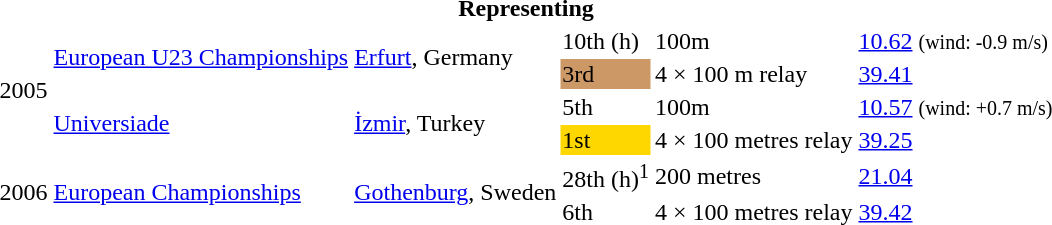<table>
<tr>
<th colspan="6">Representing </th>
</tr>
<tr>
<td rowspan=4>2005</td>
<td rowspan=2><a href='#'>European U23 Championships</a></td>
<td rowspan=2><a href='#'>Erfurt</a>, Germany</td>
<td>10th (h)</td>
<td>100m</td>
<td><a href='#'>10.62</a> <small>(wind: -0.9 m/s)</small></td>
</tr>
<tr>
<td bgcolor="cc9966">3rd</td>
<td>4 × 100 m relay</td>
<td><a href='#'>39.41</a> </td>
</tr>
<tr>
<td rowspan=2><a href='#'>Universiade</a></td>
<td rowspan=2><a href='#'>İzmir</a>, Turkey</td>
<td>5th</td>
<td>100m</td>
<td><a href='#'>10.57</a> <small>(wind: +0.7 m/s)</small></td>
</tr>
<tr>
<td bgcolor=gold>1st</td>
<td>4 × 100 metres relay</td>
<td><a href='#'>39.25</a></td>
</tr>
<tr>
<td rowspan=2>2006</td>
<td rowspan=2><a href='#'>European Championships</a></td>
<td rowspan=2><a href='#'>Gothenburg</a>, Sweden</td>
<td>28th (h)<sup>1</sup></td>
<td>200 metres</td>
<td><a href='#'>21.04</a></td>
</tr>
<tr>
<td>6th</td>
<td>4 × 100 metres relay</td>
<td><a href='#'>39.42</a></td>
</tr>
</table>
